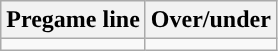<table class="wikitable">
<tr align="center">
<th>Pregame line</th>
<th>Over/under</th>
</tr>
<tr align="center">
<td></td>
<td></td>
</tr>
</table>
